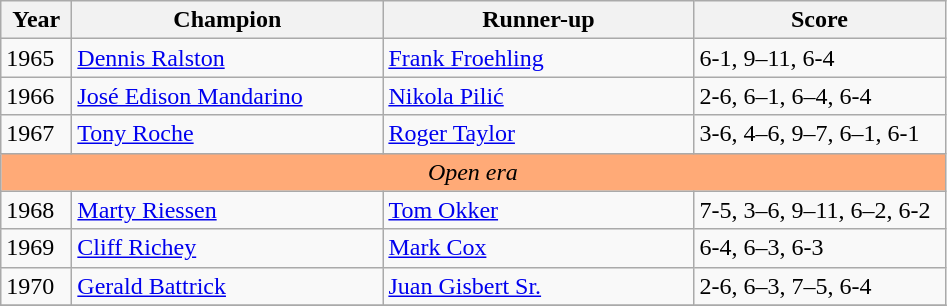<table class="wikitable">
<tr>
<th style="width:40px">Year</th>
<th style="width:200px">Champion</th>
<th style="width:200px">Runner-up</th>
<th style="width:160px">Score</th>
</tr>
<tr>
<td>1965</td>
<td> <a href='#'>Dennis Ralston</a></td>
<td> <a href='#'>Frank Froehling</a></td>
<td>6-1, 9–11, 6-4</td>
</tr>
<tr>
<td>1966</td>
<td> <a href='#'>José Edison Mandarino</a></td>
<td> <a href='#'>Nikola Pilić</a></td>
<td>2-6, 6–1, 6–4, 6-4</td>
</tr>
<tr>
<td>1967</td>
<td> <a href='#'>Tony Roche</a></td>
<td> <a href='#'>Roger Taylor</a></td>
<td>3-6, 4–6, 9–7, 6–1, 6-1</td>
</tr>
<tr style=background-color:#ffaa77>
<td colspan=4 align=center><em>Open era </em></td>
</tr>
<tr>
<td>1968</td>
<td> <a href='#'>Marty Riessen</a></td>
<td> <a href='#'>Tom Okker</a></td>
<td>7-5, 3–6, 9–11, 6–2, 6-2</td>
</tr>
<tr>
<td>1969</td>
<td> <a href='#'>Cliff Richey</a></td>
<td> <a href='#'>Mark Cox</a></td>
<td>6-4, 6–3, 6-3</td>
</tr>
<tr>
<td>1970</td>
<td> <a href='#'>Gerald Battrick</a></td>
<td> <a href='#'>Juan Gisbert Sr.</a></td>
<td>2-6, 6–3, 7–5, 6-4</td>
</tr>
<tr>
</tr>
</table>
